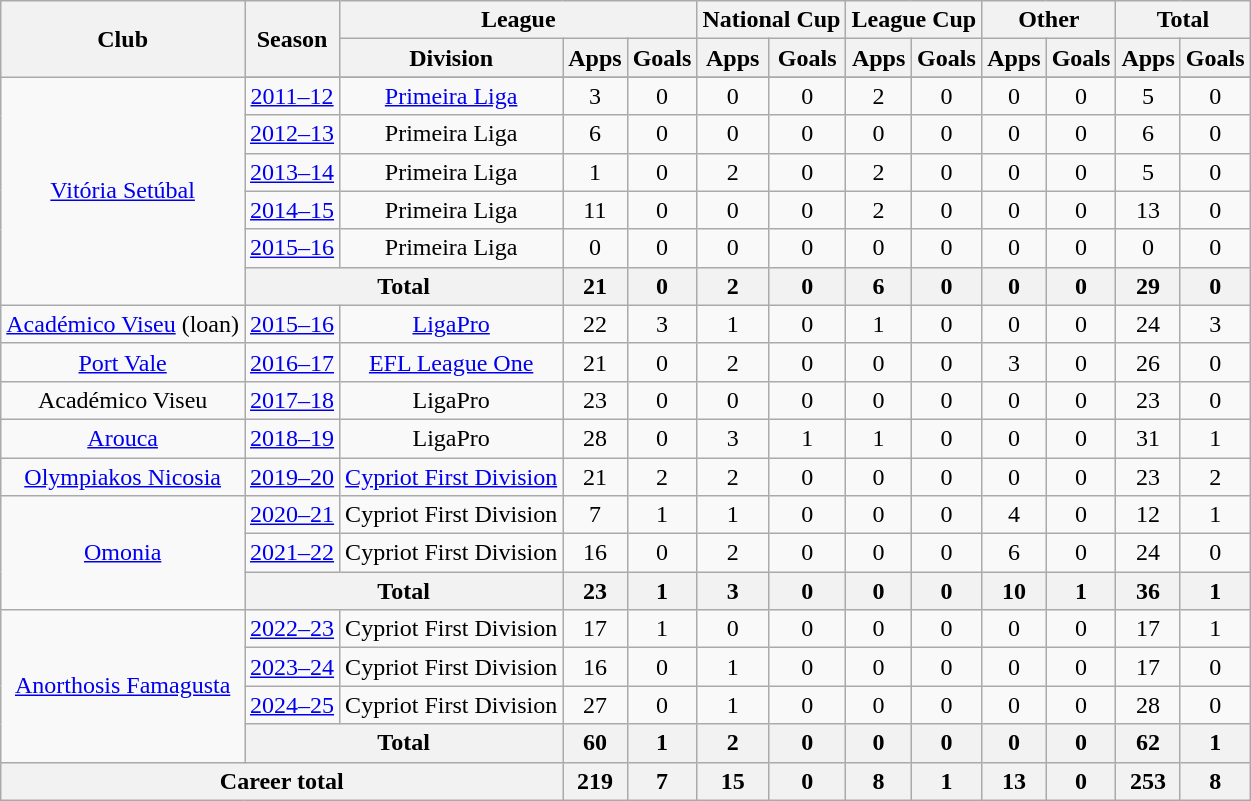<table class="wikitable" style="font-size:100%; text-align: center">
<tr>
<th rowspan="2">Club</th>
<th rowspan="2">Season</th>
<th colspan="3">League</th>
<th colspan="2">National Cup</th>
<th colspan="2">League Cup</th>
<th colspan="2">Other</th>
<th colspan="2">Total</th>
</tr>
<tr>
<th>Division</th>
<th>Apps</th>
<th>Goals</th>
<th>Apps</th>
<th>Goals</th>
<th>Apps</th>
<th>Goals</th>
<th>Apps</th>
<th>Goals</th>
<th>Apps</th>
<th>Goals</th>
</tr>
<tr>
<td rowspan="7"><a href='#'>Vitória Setúbal</a></td>
</tr>
<tr>
<td><a href='#'>2011–12</a></td>
<td><a href='#'>Primeira Liga</a></td>
<td>3</td>
<td>0</td>
<td>0</td>
<td>0</td>
<td>2</td>
<td>0</td>
<td>0</td>
<td>0</td>
<td>5</td>
<td>0</td>
</tr>
<tr>
<td><a href='#'>2012–13</a></td>
<td>Primeira Liga</td>
<td>6</td>
<td>0</td>
<td>0</td>
<td>0</td>
<td>0</td>
<td>0</td>
<td>0</td>
<td>0</td>
<td>6</td>
<td>0</td>
</tr>
<tr>
<td><a href='#'>2013–14</a></td>
<td>Primeira Liga</td>
<td>1</td>
<td>0</td>
<td>2</td>
<td>0</td>
<td>2</td>
<td>0</td>
<td>0</td>
<td>0</td>
<td>5</td>
<td>0</td>
</tr>
<tr>
<td><a href='#'>2014–15</a></td>
<td>Primeira Liga</td>
<td>11</td>
<td>0</td>
<td>0</td>
<td>0</td>
<td>2</td>
<td>0</td>
<td>0</td>
<td>0</td>
<td>13</td>
<td>0</td>
</tr>
<tr>
<td><a href='#'>2015–16</a></td>
<td>Primeira Liga</td>
<td>0</td>
<td>0</td>
<td>0</td>
<td>0</td>
<td>0</td>
<td>0</td>
<td>0</td>
<td>0</td>
<td>0</td>
<td>0</td>
</tr>
<tr>
<th colspan="2">Total</th>
<th>21</th>
<th>0</th>
<th>2</th>
<th>0</th>
<th>6</th>
<th>0</th>
<th>0</th>
<th>0</th>
<th>29</th>
<th>0</th>
</tr>
<tr>
<td><a href='#'>Académico Viseu</a> (loan)</td>
<td><a href='#'>2015–16</a></td>
<td><a href='#'>LigaPro</a></td>
<td>22</td>
<td>3</td>
<td>1</td>
<td>0</td>
<td>1</td>
<td>0</td>
<td>0</td>
<td>0</td>
<td>24</td>
<td>3</td>
</tr>
<tr>
<td><a href='#'>Port Vale</a></td>
<td><a href='#'>2016–17</a></td>
<td><a href='#'>EFL League One</a></td>
<td>21</td>
<td>0</td>
<td>2</td>
<td>0</td>
<td>0</td>
<td>0</td>
<td>3</td>
<td>0</td>
<td>26</td>
<td>0</td>
</tr>
<tr>
<td>Académico Viseu</td>
<td><a href='#'>2017–18</a></td>
<td>LigaPro</td>
<td>23</td>
<td>0</td>
<td>0</td>
<td>0</td>
<td>0</td>
<td>0</td>
<td>0</td>
<td>0</td>
<td>23</td>
<td>0</td>
</tr>
<tr>
<td><a href='#'>Arouca</a></td>
<td><a href='#'>2018–19</a></td>
<td>LigaPro</td>
<td>28</td>
<td>0</td>
<td>3</td>
<td>1</td>
<td>1</td>
<td>0</td>
<td>0</td>
<td>0</td>
<td>31</td>
<td>1</td>
</tr>
<tr>
<td><a href='#'>Olympiakos Nicosia</a></td>
<td><a href='#'>2019–20</a></td>
<td><a href='#'>Cypriot First Division</a></td>
<td>21</td>
<td>2</td>
<td>2</td>
<td>0</td>
<td>0</td>
<td>0</td>
<td>0</td>
<td>0</td>
<td>23</td>
<td>2</td>
</tr>
<tr>
<td rowspan="3"><a href='#'>Omonia</a></td>
<td><a href='#'>2020–21</a></td>
<td>Cypriot First Division</td>
<td>7</td>
<td>1</td>
<td>1</td>
<td>0</td>
<td>0</td>
<td>0</td>
<td>4</td>
<td>0</td>
<td>12</td>
<td>1</td>
</tr>
<tr>
<td><a href='#'>2021–22</a></td>
<td>Cypriot First Division</td>
<td>16</td>
<td>0</td>
<td>2</td>
<td>0</td>
<td>0</td>
<td>0</td>
<td>6</td>
<td>0</td>
<td>24</td>
<td>0</td>
</tr>
<tr>
<th colspan="2">Total</th>
<th>23</th>
<th>1</th>
<th>3</th>
<th>0</th>
<th>0</th>
<th>0</th>
<th>10</th>
<th>1</th>
<th>36</th>
<th>1</th>
</tr>
<tr>
<td rowspan="4"><a href='#'>Anorthosis Famagusta</a></td>
<td><a href='#'>2022–23</a></td>
<td>Cypriot First Division</td>
<td>17</td>
<td>1</td>
<td>0</td>
<td>0</td>
<td>0</td>
<td>0</td>
<td>0</td>
<td>0</td>
<td>17</td>
<td>1</td>
</tr>
<tr>
<td><a href='#'>2023–24</a></td>
<td>Cypriot First Division</td>
<td>16</td>
<td>0</td>
<td>1</td>
<td>0</td>
<td>0</td>
<td>0</td>
<td>0</td>
<td>0</td>
<td>17</td>
<td>0</td>
</tr>
<tr>
<td><a href='#'>2024–25</a></td>
<td>Cypriot First Division</td>
<td>27</td>
<td>0</td>
<td>1</td>
<td>0</td>
<td>0</td>
<td>0</td>
<td>0</td>
<td>0</td>
<td>28</td>
<td>0</td>
</tr>
<tr>
<th colspan="2">Total</th>
<th>60</th>
<th>1</th>
<th>2</th>
<th>0</th>
<th>0</th>
<th>0</th>
<th>0</th>
<th>0</th>
<th>62</th>
<th>1</th>
</tr>
<tr>
<th colspan="3">Career total</th>
<th>219</th>
<th>7</th>
<th>15</th>
<th>0</th>
<th>8</th>
<th>1</th>
<th>13</th>
<th>0</th>
<th>253</th>
<th>8</th>
</tr>
</table>
